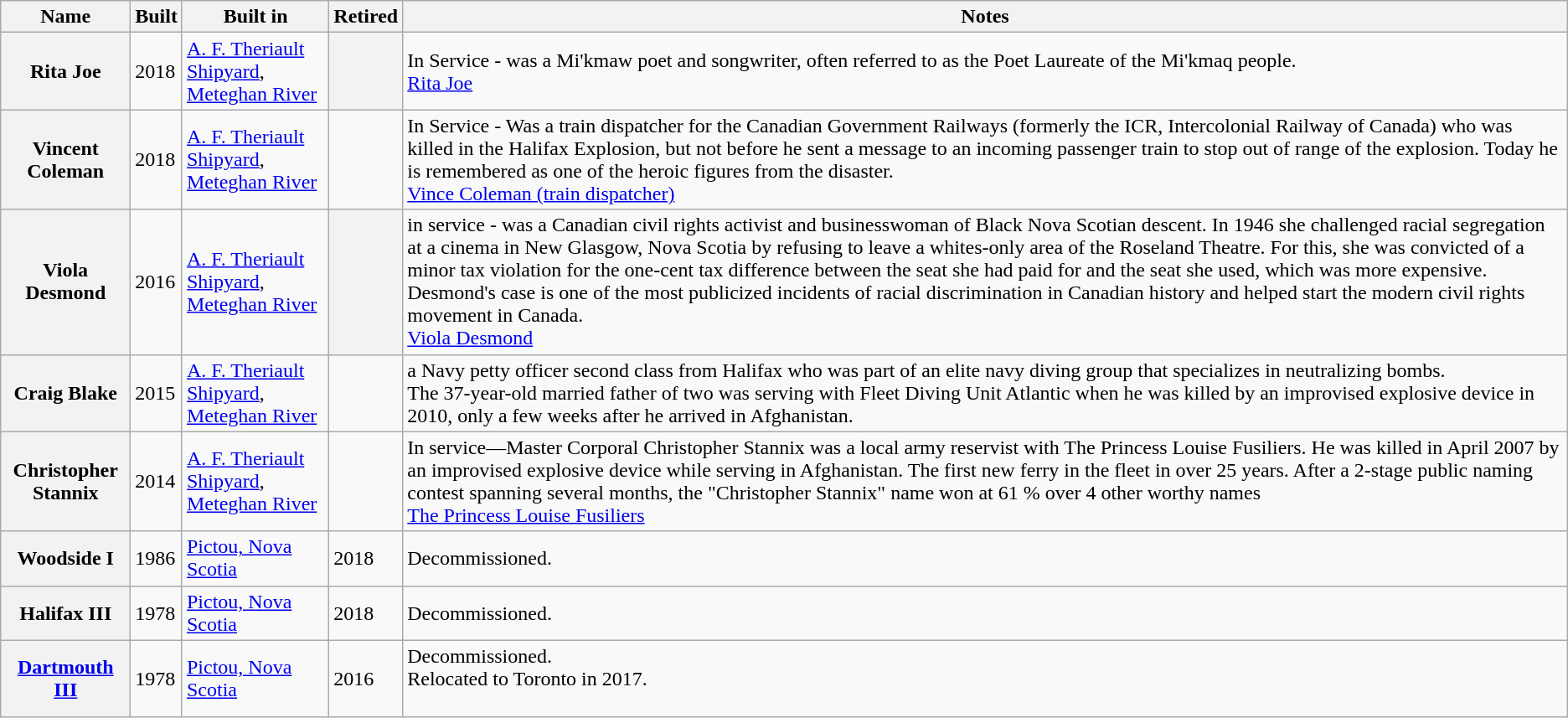<table class="wikitable sortable">
<tr>
<th>Name</th>
<th>Built</th>
<th>Built in</th>
<th>Retired</th>
<th>Notes</th>
</tr>
<tr>
<th>Rita Joe</th>
<td>2018</td>
<td><a href='#'>A. F. Theriault Shipyard</a>, <a href='#'>Meteghan River</a></td>
<th></th>
<td>In Service - was a Mi'kmaw poet and songwriter, often referred to as the Poet Laureate of the Mi'kmaq people.<br><a href='#'>Rita Joe</a></td>
</tr>
<tr>
<th>Vincent Coleman</th>
<td>2018</td>
<td><a href='#'>A. F. Theriault Shipyard</a>, <a href='#'>Meteghan River</a></td>
<td></td>
<td>In Service - Was a train dispatcher for the Canadian Government Railways (formerly the ICR, Intercolonial Railway of Canada) who was killed in the Halifax Explosion, but not before he sent a message to an incoming passenger train to stop out of range of the explosion. Today he is remembered as one of the heroic figures from the disaster.<br><a href='#'>Vince Coleman (train dispatcher)</a></td>
</tr>
<tr>
<th>Viola Desmond</th>
<td>2016</td>
<td><a href='#'>A. F. Theriault Shipyard</a>, <a href='#'>Meteghan River</a></td>
<th></th>
<td>in service - was a Canadian civil rights activist and businesswoman of Black Nova Scotian descent. In 1946 she challenged racial segregation at a cinema in New Glasgow, Nova Scotia by refusing to leave a whites-only area of the Roseland Theatre. For this, she was convicted of a minor tax violation for the one-cent tax difference between the seat she had paid for and the seat she used, which was more expensive. Desmond's case is one of the most publicized incidents of racial discrimination in Canadian history and helped start the modern civil rights movement in Canada.<br><a href='#'>Viola Desmond</a></td>
</tr>
<tr>
<th>Craig Blake</th>
<td>2015</td>
<td><a href='#'>A. F. Theriault Shipyard</a>, <a href='#'>Meteghan River</a></td>
<td></td>
<td>a Navy petty officer second class from Halifax who was part of an elite navy diving group that specializes in neutralizing bombs.<br>The 37-year-old married father of two was serving with Fleet Diving Unit Atlantic when he was killed by an improvised explosive device in 2010, only a few weeks after he arrived in Afghanistan.</td>
</tr>
<tr>
<th>Christopher Stannix</th>
<td>2014</td>
<td><a href='#'>A. F. Theriault Shipyard</a>, <a href='#'>Meteghan River</a></td>
<td></td>
<td>In service—Master Corporal Christopher Stannix was a local army reservist with The Princess Louise Fusiliers. He was killed in April 2007 by an improvised explosive device while serving in Afghanistan. The first new ferry in the fleet in over 25 years.  After a 2-stage public naming contest spanning several months, the "Christopher Stannix" name won at 61 % over 4 other worthy names<br><a href='#'>The Princess Louise Fusiliers</a></td>
</tr>
<tr>
<th>Woodside I</th>
<td>1986</td>
<td><a href='#'>Pictou, Nova Scotia</a></td>
<td>2018</td>
<td>Decommissioned.</td>
</tr>
<tr>
<th>Halifax III</th>
<td>1978</td>
<td><a href='#'>Pictou, Nova Scotia</a></td>
<td>2018</td>
<td>Decommissioned.</td>
</tr>
<tr>
<th><a href='#'>Dartmouth III</a></th>
<td>1978</td>
<td><a href='#'>Pictou, Nova Scotia</a></td>
<td>2016</td>
<td>Decommissioned.<br>Relocated to Toronto in 2017.<br><br></td>
</tr>
</table>
